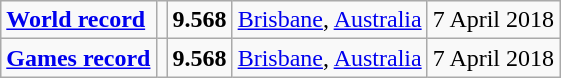<table class="wikitable">
<tr>
<td><a href='#'><strong>World record</strong></a></td>
<td></td>
<td><strong>9.568</strong></td>
<td><a href='#'>Brisbane</a>, <a href='#'>Australia</a></td>
<td>7 April 2018</td>
</tr>
<tr>
<td><a href='#'><strong>Games record</strong></a></td>
<td></td>
<td><strong>9.568</strong></td>
<td><a href='#'>Brisbane</a>, <a href='#'>Australia</a></td>
<td>7 April 2018</td>
</tr>
</table>
